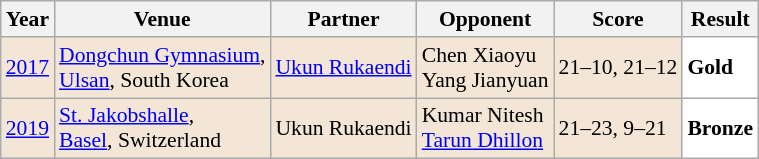<table class="sortable wikitable" style="font-size: 90%;">
<tr>
<th>Year</th>
<th>Venue</th>
<th>Partner</th>
<th>Opponent</th>
<th>Score</th>
<th>Result</th>
</tr>
<tr style="background:#F3E6D7">
<td align="center"><a href='#'>2017</a></td>
<td align="left"><a href='#'>Dongchun Gymnasium</a>,<br><a href='#'>Ulsan</a>, South Korea</td>
<td align="left"> <a href='#'>Ukun Rukaendi</a></td>
<td align="left"> Chen Xiaoyu<br> Yang Jianyuan</td>
<td align="left">21–10, 21–12</td>
<td style="text-align:left; background:white"> <strong>Gold</strong></td>
</tr>
<tr style="background:#F3E6D7">
<td align="center"><a href='#'>2019</a></td>
<td align="left"><a href='#'>St. Jakobshalle</a>,<br><a href='#'>Basel</a>, Switzerland</td>
<td align="left"> Ukun Rukaendi</td>
<td align="left"> Kumar Nitesh<br> <a href='#'>Tarun Dhillon</a></td>
<td align="left">21–23, 9–21</td>
<td style="text-align:left; background:white"> <strong>Bronze</strong></td>
</tr>
</table>
